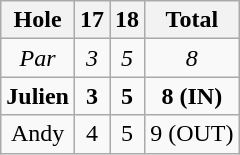<table class="wikitable" style="text-align:center;">
<tr>
<th>Hole</th>
<th>17</th>
<th>18</th>
<th>Total</th>
</tr>
<tr>
<td><em>Par</em></td>
<td><em>3</em></td>
<td><em>5</em></td>
<td><em>8</em></td>
</tr>
<tr>
<td><strong>Julien</strong></td>
<td><strong>3</strong></td>
<td><strong>5</strong></td>
<td><strong>8 (IN)</strong></td>
</tr>
<tr>
<td>Andy</td>
<td>4</td>
<td>5</td>
<td>9 (OUT)</td>
</tr>
</table>
